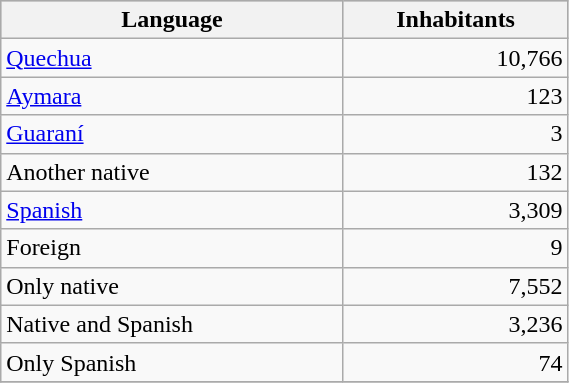<table class="wikitable" border="1" style="width:30%;" border="1">
<tr bgcolor=silver>
<th><strong>Language</strong></th>
<th><strong>Inhabitants</strong></th>
</tr>
<tr>
<td><a href='#'>Quechua</a></td>
<td align="right">10,766</td>
</tr>
<tr>
<td><a href='#'>Aymara</a></td>
<td align="right">123</td>
</tr>
<tr>
<td><a href='#'>Guaraní</a></td>
<td align="right">3</td>
</tr>
<tr>
<td>Another native</td>
<td align="right">132</td>
</tr>
<tr>
<td><a href='#'>Spanish</a></td>
<td align="right">3,309</td>
</tr>
<tr>
<td>Foreign</td>
<td align="right">9</td>
</tr>
<tr>
<td>Only native</td>
<td align="right">7,552</td>
</tr>
<tr>
<td>Native and Spanish</td>
<td align="right">3,236</td>
</tr>
<tr>
<td>Only Spanish</td>
<td align="right">74</td>
</tr>
<tr>
</tr>
</table>
